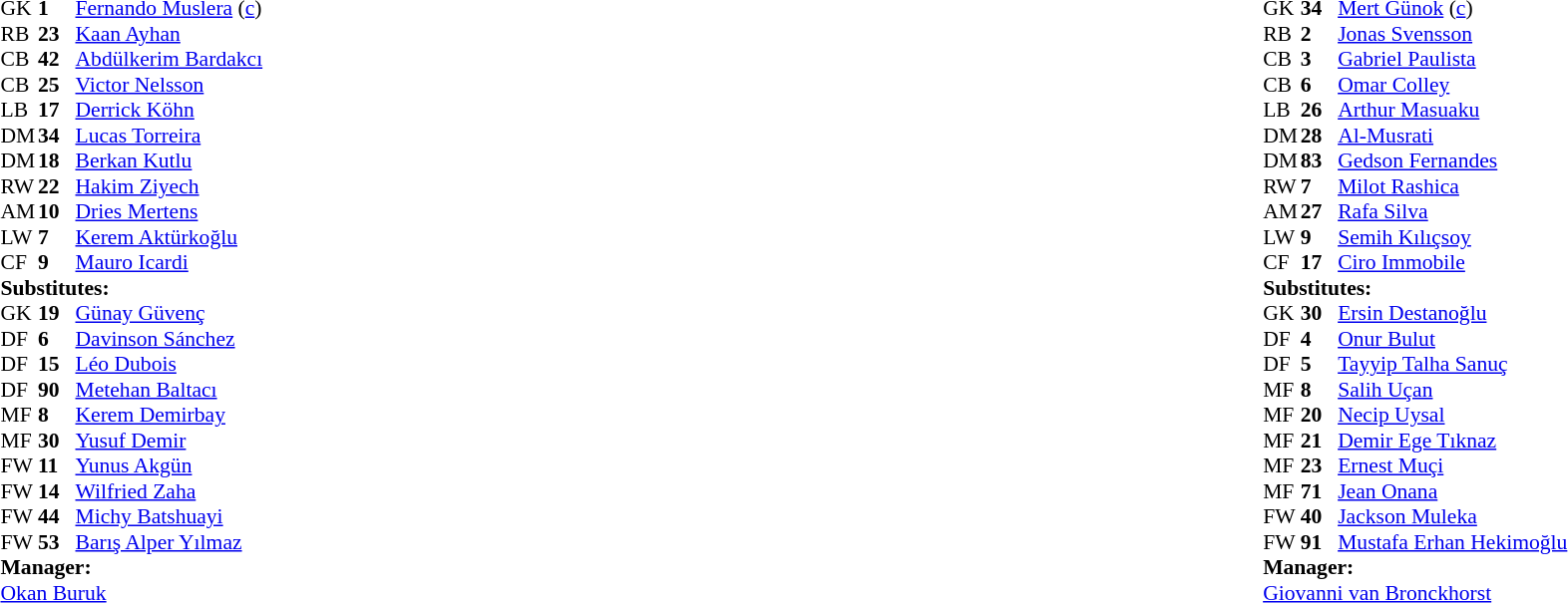<table width="100%">
<tr>
<td valign="top" width="50%"><br><table style="font-size: 90%" cellspacing="0" cellpadding="0">
<tr>
<td colspan="4"></td>
</tr>
<tr>
<th width=25></th>
<th width=25></th>
</tr>
<tr>
<td>GK</td>
<td><strong>1</strong></td>
<td> <a href='#'>Fernando Muslera</a> (<a href='#'>c</a>)</td>
</tr>
<tr>
<td>RB</td>
<td><strong>23</strong></td>
<td> <a href='#'>Kaan Ayhan</a></td>
</tr>
<tr>
<td>CB</td>
<td><strong>42</strong></td>
<td> <a href='#'>Abdülkerim Bardakcı</a></td>
</tr>
<tr>
<td>CB</td>
<td><strong>25</strong></td>
<td> <a href='#'>Victor Nelsson</a></td>
<td></td>
</tr>
<tr>
<td>LB</td>
<td><strong>17</strong></td>
<td> <a href='#'>Derrick Köhn</a></td>
</tr>
<tr>
<td>DM</td>
<td><strong>34</strong></td>
<td> <a href='#'>Lucas Torreira</a></td>
<td></td>
<td></td>
</tr>
<tr>
<td>DM</td>
<td><strong>18</strong></td>
<td> <a href='#'>Berkan Kutlu</a></td>
<td></td>
<td></td>
</tr>
<tr>
<td>RW</td>
<td><strong>22</strong></td>
<td> <a href='#'>Hakim Ziyech</a></td>
<td></td>
<td></td>
</tr>
<tr>
<td>AM</td>
<td><strong>10</strong></td>
<td> <a href='#'>Dries Mertens</a></td>
<td></td>
<td></td>
</tr>
<tr>
<td>LW</td>
<td><strong>7</strong></td>
<td> <a href='#'>Kerem Aktürkoğlu</a></td>
<td></td>
<td></td>
</tr>
<tr>
<td>CF</td>
<td><strong>9</strong></td>
<td> <a href='#'>Mauro Icardi</a></td>
</tr>
<tr>
<td colspan=3><strong>Substitutes:</strong></td>
</tr>
<tr>
<td>GK</td>
<td><strong>19</strong></td>
<td> <a href='#'>Günay Güvenç</a></td>
</tr>
<tr>
<td>DF</td>
<td><strong>6</strong></td>
<td> <a href='#'>Davinson Sánchez</a></td>
</tr>
<tr>
<td>DF</td>
<td><strong>15</strong></td>
<td> <a href='#'>Léo Dubois</a></td>
</tr>
<tr>
<td>DF</td>
<td><strong>90</strong></td>
<td> <a href='#'>Metehan Baltacı</a></td>
</tr>
<tr>
<td>MF</td>
<td><strong>8</strong></td>
<td> <a href='#'>Kerem Demirbay</a></td>
<td></td>
<td></td>
</tr>
<tr>
<td>MF</td>
<td><strong>30</strong></td>
<td> <a href='#'>Yusuf Demir</a></td>
</tr>
<tr>
<td>FW</td>
<td><strong>11</strong></td>
<td> <a href='#'>Yunus Akgün</a></td>
<td></td>
<td></td>
</tr>
<tr>
<td>FW</td>
<td><strong>14</strong></td>
<td> <a href='#'>Wilfried Zaha</a></td>
<td></td>
<td></td>
</tr>
<tr>
<td>FW</td>
<td><strong>44</strong></td>
<td> <a href='#'>Michy Batshuayi</a></td>
<td></td>
<td></td>
</tr>
<tr>
<td>FW</td>
<td><strong>53</strong></td>
<td> <a href='#'>Barış Alper Yılmaz</a></td>
<td></td>
<td></td>
</tr>
<tr>
<td colspan=3><strong>Manager:</strong></td>
</tr>
<tr>
<td colspan=4> <a href='#'>Okan Buruk</a></td>
</tr>
</table>
</td>
<td valign="top"></td>
<td valign="top" width="50%"><br><table style="font-size: 90%" cellspacing="0" cellpadding="0" align=center>
<tr>
<td colspan="4"></td>
</tr>
<tr>
<th width=25></th>
<th width=25></th>
</tr>
<tr>
<td>GK</td>
<td><strong>34</strong></td>
<td> <a href='#'>Mert Günok</a> (<a href='#'>c</a>)</td>
</tr>
<tr>
<td>RB</td>
<td><strong>2</strong></td>
<td> <a href='#'>Jonas Svensson</a></td>
</tr>
<tr>
<td>CB</td>
<td><strong>3</strong></td>
<td> <a href='#'>Gabriel Paulista</a></td>
</tr>
<tr>
<td>CB</td>
<td><strong>6</strong></td>
<td> <a href='#'>Omar Colley</a></td>
<td></td>
</tr>
<tr>
<td>LB</td>
<td><strong>26</strong></td>
<td> <a href='#'>Arthur Masuaku</a></td>
</tr>
<tr>
<td>DM</td>
<td><strong>28</strong></td>
<td> <a href='#'>Al-Musrati</a></td>
</tr>
<tr>
<td>DM</td>
<td><strong>83</strong></td>
<td> <a href='#'>Gedson Fernandes</a></td>
<td></td>
<td></td>
</tr>
<tr>
<td>RW</td>
<td><strong>7</strong></td>
<td> <a href='#'>Milot Rashica</a></td>
<td></td>
<td></td>
</tr>
<tr>
<td>AM</td>
<td><strong>27</strong></td>
<td> <a href='#'>Rafa Silva</a></td>
</tr>
<tr>
<td>LW</td>
<td><strong>9</strong></td>
<td> <a href='#'>Semih Kılıçsoy</a></td>
<td></td>
<td></td>
</tr>
<tr>
<td>CF</td>
<td><strong>17</strong></td>
<td> <a href='#'>Ciro Immobile</a></td>
<td></td>
<td></td>
</tr>
<tr>
<td colspan=3><strong>Substitutes:</strong></td>
</tr>
<tr>
<td>GK</td>
<td><strong>30</strong></td>
<td> <a href='#'>Ersin Destanoğlu</a></td>
</tr>
<tr>
<td>DF</td>
<td><strong>4</strong></td>
<td> <a href='#'>Onur Bulut</a></td>
<td></td>
<td></td>
</tr>
<tr>
<td>DF</td>
<td><strong>5</strong></td>
<td> <a href='#'>Tayyip Talha Sanuç</a></td>
</tr>
<tr>
<td>MF</td>
<td><strong>8</strong></td>
<td> <a href='#'>Salih Uçan</a></td>
<td></td>
<td></td>
</tr>
<tr>
<td>MF</td>
<td><strong>20</strong></td>
<td> <a href='#'>Necip Uysal</a></td>
</tr>
<tr>
<td>MF</td>
<td><strong>21</strong></td>
<td> <a href='#'>Demir Ege Tıknaz</a></td>
</tr>
<tr>
<td>MF</td>
<td><strong>23</strong></td>
<td> <a href='#'>Ernest Muçi</a></td>
</tr>
<tr>
<td>MF</td>
<td><strong>71</strong></td>
<td> <a href='#'>Jean Onana</a></td>
<td></td>
<td></td>
</tr>
<tr>
<td>FW</td>
<td><strong>40</strong></td>
<td> <a href='#'>Jackson Muleka</a></td>
</tr>
<tr>
<td>FW</td>
<td><strong>91</strong></td>
<td> <a href='#'>Mustafa Erhan Hekimoğlu</a></td>
<td></td>
<td></td>
</tr>
<tr>
<td colspan=3><strong>Manager:</strong></td>
</tr>
<tr>
<td colspan=4> <a href='#'>Giovanni van Bronckhorst</a></td>
</tr>
</table>
</td>
</tr>
</table>
